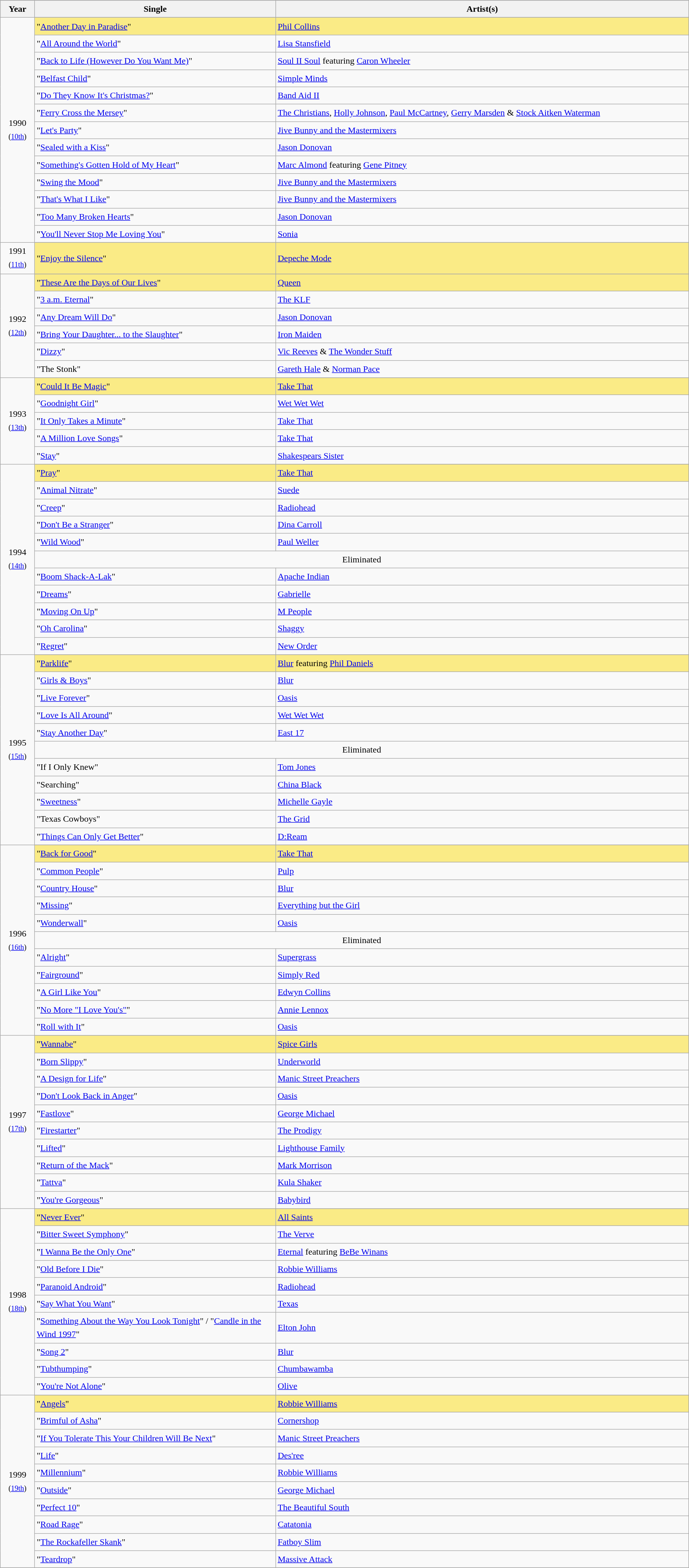<table class="wikitable" style="font-size:1.00em; line-height:1.5em;">
<tr bgcolor="#bebebe">
</tr>
<tr bgcolor="#bebebe">
<th width="5%">Year</th>
<th width="35%">Single</th>
<th width="60%">Artist(s)</th>
</tr>
<tr>
<td rowspan="14" style="text-align:center;">1990 <br><small>(<a href='#'>10th</a>)</small></td>
</tr>
<tr style="background:#FAEB86;">
<td>"<a href='#'>Another Day in Paradise</a>"</td>
<td><a href='#'>Phil Collins</a></td>
</tr>
<tr>
<td>"<a href='#'>All Around the World</a>"</td>
<td><a href='#'>Lisa Stansfield</a></td>
</tr>
<tr>
<td>"<a href='#'>Back to Life (However Do You Want Me)</a>"</td>
<td><a href='#'>Soul II Soul</a> featuring <a href='#'>Caron Wheeler</a></td>
</tr>
<tr>
<td>"<a href='#'>Belfast Child</a>"</td>
<td><a href='#'>Simple Minds</a></td>
</tr>
<tr>
<td>"<a href='#'>Do They Know It's Christmas?</a>"</td>
<td><a href='#'>Band Aid II</a></td>
</tr>
<tr>
<td>"<a href='#'>Ferry Cross the Mersey</a>"</td>
<td><a href='#'>The Christians</a>, <a href='#'>Holly Johnson</a>, <a href='#'>Paul McCartney</a>, <a href='#'>Gerry Marsden</a> & <a href='#'>Stock Aitken Waterman</a></td>
</tr>
<tr>
<td>"<a href='#'>Let's Party</a>"</td>
<td><a href='#'>Jive Bunny and the Mastermixers</a></td>
</tr>
<tr>
<td>"<a href='#'>Sealed with a Kiss</a>"</td>
<td><a href='#'>Jason Donovan</a></td>
</tr>
<tr>
<td>"<a href='#'>Something's Gotten Hold of My Heart</a>"</td>
<td><a href='#'>Marc Almond</a> featuring <a href='#'>Gene Pitney</a></td>
</tr>
<tr>
<td>"<a href='#'>Swing the Mood</a>"</td>
<td><a href='#'>Jive Bunny and the Mastermixers</a></td>
</tr>
<tr>
<td>"<a href='#'>That's What I Like</a>"</td>
<td><a href='#'>Jive Bunny and the Mastermixers</a></td>
</tr>
<tr>
<td>"<a href='#'>Too Many Broken Hearts</a>"</td>
<td><a href='#'>Jason Donovan</a></td>
</tr>
<tr>
<td>"<a href='#'>You'll Never Stop Me Loving You</a>"</td>
<td><a href='#'>Sonia</a></td>
</tr>
<tr>
<td rowspan="2" style="text-align:center;">1991 <br><small>(<a href='#'>11th</a>)</small></td>
</tr>
<tr style="background:#FAEB86;">
<td>"<a href='#'>Enjoy the Silence</a>"</td>
<td><a href='#'>Depeche Mode</a></td>
</tr>
<tr>
<td rowspan="7" style="text-align:center;">1992 <br><small>(<a href='#'>12th</a>)</small></td>
</tr>
<tr style="background:#FAEB86;">
<td>"<a href='#'>These Are the Days of Our Lives</a>"</td>
<td><a href='#'>Queen</a></td>
</tr>
<tr>
<td>"<a href='#'>3 a.m. Eternal</a>"</td>
<td><a href='#'>The KLF</a></td>
</tr>
<tr>
<td>"<a href='#'>Any Dream Will Do</a>"</td>
<td><a href='#'>Jason Donovan</a></td>
</tr>
<tr>
<td>"<a href='#'>Bring Your Daughter... to the Slaughter</a>"</td>
<td><a href='#'>Iron Maiden</a></td>
</tr>
<tr>
<td>"<a href='#'>Dizzy</a>"</td>
<td><a href='#'>Vic Reeves</a> & <a href='#'>The Wonder Stuff</a></td>
</tr>
<tr>
<td>"The Stonk"</td>
<td><a href='#'>Gareth Hale</a> & <a href='#'>Norman Pace</a></td>
</tr>
<tr>
<td rowspan="6" style="text-align:center;">1993 <br><small>(<a href='#'>13th</a>)</small></td>
</tr>
<tr style="background:#FAEB86;">
<td>"<a href='#'>Could It Be Magic</a>"</td>
<td><a href='#'>Take That</a></td>
</tr>
<tr>
<td>"<a href='#'>Goodnight Girl</a>"</td>
<td><a href='#'>Wet Wet Wet</a></td>
</tr>
<tr>
<td>"<a href='#'>It Only Takes a Minute</a>"</td>
<td><a href='#'>Take That</a></td>
</tr>
<tr>
<td>"<a href='#'>A Million Love Songs</a>"</td>
<td><a href='#'>Take That</a></td>
</tr>
<tr>
<td>"<a href='#'>Stay</a>"</td>
<td><a href='#'>Shakespears Sister</a></td>
</tr>
<tr>
<td rowspan="12" style="text-align:center;">1994 <br><small>(<a href='#'>14th</a>)</small></td>
</tr>
<tr style="background:#FAEB86;">
<td>"<a href='#'>Pray</a>"</td>
<td><a href='#'>Take That</a></td>
</tr>
<tr>
<td>"<a href='#'>Animal Nitrate</a>"</td>
<td><a href='#'>Suede</a></td>
</tr>
<tr>
<td>"<a href='#'>Creep</a>"</td>
<td><a href='#'>Radiohead</a></td>
</tr>
<tr>
<td>"<a href='#'>Don't Be a Stranger</a>"</td>
<td><a href='#'>Dina Carroll</a></td>
</tr>
<tr>
<td>"<a href='#'>Wild Wood</a>"</td>
<td><a href='#'>Paul Weller</a></td>
</tr>
<tr>
<td colspan="2" align="center">Eliminated</td>
</tr>
<tr>
<td>"<a href='#'>Boom Shack-A-Lak</a>"</td>
<td><a href='#'>Apache Indian</a></td>
</tr>
<tr>
<td>"<a href='#'>Dreams</a>"</td>
<td><a href='#'>Gabrielle</a></td>
</tr>
<tr>
<td>"<a href='#'>Moving On Up</a>"</td>
<td><a href='#'>M People</a></td>
</tr>
<tr>
<td>"<a href='#'>Oh Carolina</a>"</td>
<td><a href='#'>Shaggy</a></td>
</tr>
<tr>
<td>"<a href='#'>Regret</a>"</td>
<td><a href='#'>New Order</a></td>
</tr>
<tr>
<td rowspan="12" style="text-align:center;">1995 <br><small>(<a href='#'>15th</a>)</small></td>
</tr>
<tr style="background:#FAEB86;">
<td>"<a href='#'>Parklife</a>"</td>
<td><a href='#'>Blur</a> featuring <a href='#'>Phil Daniels</a></td>
</tr>
<tr>
<td>"<a href='#'>Girls & Boys</a>"</td>
<td><a href='#'>Blur</a></td>
</tr>
<tr>
<td>"<a href='#'>Live Forever</a>"</td>
<td><a href='#'>Oasis</a></td>
</tr>
<tr>
<td>"<a href='#'>Love Is All Around</a>"</td>
<td><a href='#'>Wet Wet Wet</a></td>
</tr>
<tr>
<td>"<a href='#'>Stay Another Day</a>"</td>
<td><a href='#'>East 17</a></td>
</tr>
<tr>
<td colspan="2" align="center">Eliminated</td>
</tr>
<tr>
<td>"If I Only Knew"</td>
<td><a href='#'>Tom Jones</a></td>
</tr>
<tr>
<td>"Searching"</td>
<td><a href='#'>China Black</a></td>
</tr>
<tr>
<td>"<a href='#'>Sweetness</a>"</td>
<td><a href='#'>Michelle Gayle</a></td>
</tr>
<tr>
<td>"Texas Cowboys"</td>
<td><a href='#'>The Grid</a></td>
</tr>
<tr>
<td>"<a href='#'>Things Can Only Get Better</a>"</td>
<td><a href='#'>D:Ream</a></td>
</tr>
<tr>
<td rowspan="12" style="text-align:center;">1996 <br><small>(<a href='#'>16th</a>)</small></td>
</tr>
<tr style="background:#FAEB86;">
<td>"<a href='#'>Back for Good</a>"</td>
<td><a href='#'>Take That</a></td>
</tr>
<tr>
<td>"<a href='#'>Common People</a>"</td>
<td><a href='#'>Pulp</a></td>
</tr>
<tr>
<td>"<a href='#'>Country House</a>"</td>
<td><a href='#'>Blur</a></td>
</tr>
<tr>
<td>"<a href='#'>Missing</a>"</td>
<td><a href='#'>Everything but the Girl</a></td>
</tr>
<tr>
<td>"<a href='#'>Wonderwall</a>"</td>
<td><a href='#'>Oasis</a></td>
</tr>
<tr>
<td colspan="2" align="center">Eliminated</td>
</tr>
<tr>
<td>"<a href='#'>Alright</a>"</td>
<td><a href='#'>Supergrass</a></td>
</tr>
<tr>
<td>"<a href='#'>Fairground</a>"</td>
<td><a href='#'>Simply Red</a></td>
</tr>
<tr>
<td>"<a href='#'>A Girl Like You</a>"</td>
<td><a href='#'>Edwyn Collins</a></td>
</tr>
<tr>
<td>"<a href='#'>No More "I Love You's"</a>"</td>
<td><a href='#'>Annie Lennox</a></td>
</tr>
<tr>
<td>"<a href='#'>Roll with It</a>"</td>
<td><a href='#'>Oasis</a></td>
</tr>
<tr>
<td rowspan="11" style="text-align:center;">1997 <br><small>(<a href='#'>17th</a>)</small></td>
</tr>
<tr style="background:#FAEB86;">
<td>"<a href='#'>Wannabe</a>"</td>
<td><a href='#'>Spice Girls</a></td>
</tr>
<tr>
<td>"<a href='#'>Born Slippy</a>"</td>
<td><a href='#'>Underworld</a></td>
</tr>
<tr>
<td>"<a href='#'>A Design for Life</a>"</td>
<td><a href='#'>Manic Street Preachers</a></td>
</tr>
<tr>
<td>"<a href='#'>Don't Look Back in Anger</a>"</td>
<td><a href='#'>Oasis</a></td>
</tr>
<tr>
<td>"<a href='#'>Fastlove</a>"</td>
<td><a href='#'>George Michael</a></td>
</tr>
<tr>
<td>"<a href='#'>Firestarter</a>"</td>
<td><a href='#'>The Prodigy</a></td>
</tr>
<tr>
<td>"<a href='#'>Lifted</a>"</td>
<td><a href='#'>Lighthouse Family</a></td>
</tr>
<tr>
<td>"<a href='#'>Return of the Mack</a>"</td>
<td><a href='#'>Mark Morrison</a></td>
</tr>
<tr>
<td>"<a href='#'>Tattva</a>"</td>
<td><a href='#'>Kula Shaker</a></td>
</tr>
<tr>
<td>"<a href='#'>You're Gorgeous</a>"</td>
<td><a href='#'>Babybird</a></td>
</tr>
<tr>
<td rowspan="11" style="text-align:center;">1998 <br><small>(<a href='#'>18th</a>)</small></td>
</tr>
<tr style="background:#FAEB86;">
<td>"<a href='#'>Never Ever</a>"</td>
<td><a href='#'>All Saints</a></td>
</tr>
<tr>
<td>"<a href='#'>Bitter Sweet Symphony</a>"</td>
<td><a href='#'>The Verve</a></td>
</tr>
<tr>
<td>"<a href='#'>I Wanna Be the Only One</a>"</td>
<td><a href='#'>Eternal</a> featuring <a href='#'>BeBe Winans</a></td>
</tr>
<tr>
<td>"<a href='#'>Old Before I Die</a>"</td>
<td><a href='#'>Robbie Williams</a></td>
</tr>
<tr>
<td>"<a href='#'>Paranoid Android</a>"</td>
<td><a href='#'>Radiohead</a></td>
</tr>
<tr>
<td>"<a href='#'>Say What You Want</a>"</td>
<td><a href='#'>Texas</a></td>
</tr>
<tr>
<td>"<a href='#'>Something About the Way You Look Tonight</a>" / "<a href='#'>Candle in the Wind 1997</a>"</td>
<td><a href='#'>Elton John</a></td>
</tr>
<tr>
<td>"<a href='#'>Song 2</a>"</td>
<td><a href='#'>Blur</a></td>
</tr>
<tr>
<td>"<a href='#'>Tubthumping</a>"</td>
<td><a href='#'>Chumbawamba</a></td>
</tr>
<tr>
<td>"<a href='#'>You're Not Alone</a>"</td>
<td><a href='#'>Olive</a></td>
</tr>
<tr>
<td rowspan="11" style="text-align:center;">1999 <br><small>(<a href='#'>19th</a>)</small></td>
</tr>
<tr style="background:#FAEB86;">
<td>"<a href='#'>Angels</a>"</td>
<td><a href='#'>Robbie Williams</a></td>
</tr>
<tr>
<td>"<a href='#'>Brimful of Asha</a>"</td>
<td><a href='#'>Cornershop</a></td>
</tr>
<tr>
<td>"<a href='#'>If You Tolerate This Your Children Will Be Next</a>"</td>
<td><a href='#'>Manic Street Preachers</a></td>
</tr>
<tr>
<td>"<a href='#'>Life</a>"</td>
<td><a href='#'>Des'ree</a></td>
</tr>
<tr>
<td>"<a href='#'>Millennium</a>"</td>
<td><a href='#'>Robbie Williams</a></td>
</tr>
<tr>
<td>"<a href='#'>Outside</a>"</td>
<td><a href='#'>George Michael</a></td>
</tr>
<tr>
<td>"<a href='#'>Perfect 10</a>"</td>
<td><a href='#'>The Beautiful South</a></td>
</tr>
<tr>
<td>"<a href='#'>Road Rage</a>"</td>
<td><a href='#'>Catatonia</a></td>
</tr>
<tr>
<td>"<a href='#'>The Rockafeller Skank</a>"</td>
<td><a href='#'>Fatboy Slim</a></td>
</tr>
<tr>
<td>"<a href='#'>Teardrop</a>"</td>
<td><a href='#'>Massive Attack</a></td>
</tr>
<tr>
</tr>
</table>
